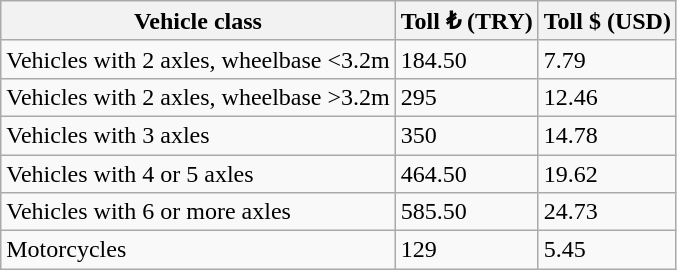<table class="wikitable">
<tr>
<th>Vehicle class</th>
<th>Toll ₺ (TRY)</th>
<th>Toll $ (USD)</th>
</tr>
<tr>
<td>Vehicles with 2 axles, wheelbase <3.2m</td>
<td>184.50</td>
<td>7.79</td>
</tr>
<tr>
<td>Vehicles with 2 axles, wheelbase >3.2m</td>
<td>295</td>
<td>12.46</td>
</tr>
<tr>
<td>Vehicles with 3 axles</td>
<td>350</td>
<td>14.78</td>
</tr>
<tr>
<td>Vehicles with 4 or 5 axles</td>
<td>464.50</td>
<td>19.62</td>
</tr>
<tr>
<td>Vehicles with 6 or more axles</td>
<td>585.50</td>
<td>24.73</td>
</tr>
<tr>
<td>Motorcycles</td>
<td>129</td>
<td>5.45</td>
</tr>
</table>
